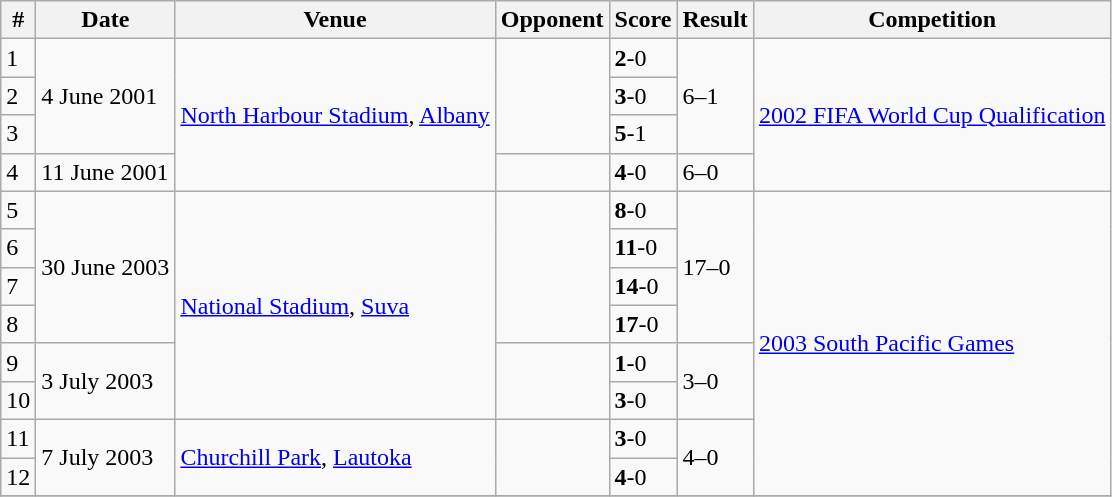<table class="wikitable" style="text-align:left;">
<tr>
<th>#</th>
<th>Date</th>
<th>Venue</th>
<th>Opponent</th>
<th>Score</th>
<th>Result</th>
<th>Competition</th>
</tr>
<tr>
<td>1</td>
<td rowspan="3">4 June 2001</td>
<td rowspan="4"><a href='#'>North Harbour Stadium</a>, <a href='#'>Albany</a></td>
<td rowspan="3"></td>
<td><strong>2</strong>-0</td>
<td rowspan="3">6–1</td>
<td rowspan="4"><a href='#'>2002 FIFA World Cup Qualification</a></td>
</tr>
<tr>
<td>2</td>
<td><strong>3</strong>-0</td>
</tr>
<tr>
<td>3</td>
<td><strong>5</strong>-1</td>
</tr>
<tr>
<td>4</td>
<td>11 June 2001</td>
<td></td>
<td><strong>4</strong>-0</td>
<td>6–0</td>
</tr>
<tr>
<td>5</td>
<td rowspan="4">30 June 2003</td>
<td rowspan="6"><a href='#'>National Stadium</a>, <a href='#'>Suva</a></td>
<td rowspan="4"></td>
<td><strong>8</strong>-0</td>
<td rowspan="4">17–0</td>
<td rowspan="8"><a href='#'>2003 South Pacific Games</a></td>
</tr>
<tr>
<td>6</td>
<td><strong>11</strong>-0</td>
</tr>
<tr>
<td>7</td>
<td><strong>14</strong>-0</td>
</tr>
<tr>
<td>8</td>
<td><strong>17</strong>-0</td>
</tr>
<tr>
<td>9</td>
<td rowspan="2">3 July 2003</td>
<td rowspan="2"></td>
<td><strong>1</strong>-0</td>
<td rowspan="2">3–0</td>
</tr>
<tr>
<td>10</td>
<td><strong>3</strong>-0</td>
</tr>
<tr>
<td>11</td>
<td rowspan="2">7 July 2003</td>
<td rowspan="2"><a href='#'>Churchill Park</a>, <a href='#'>Lautoka</a></td>
<td rowspan="2"></td>
<td><strong>3</strong>-0</td>
<td rowspan="2">4–0</td>
</tr>
<tr>
<td>12</td>
<td><strong>4</strong>-0</td>
</tr>
<tr>
</tr>
</table>
